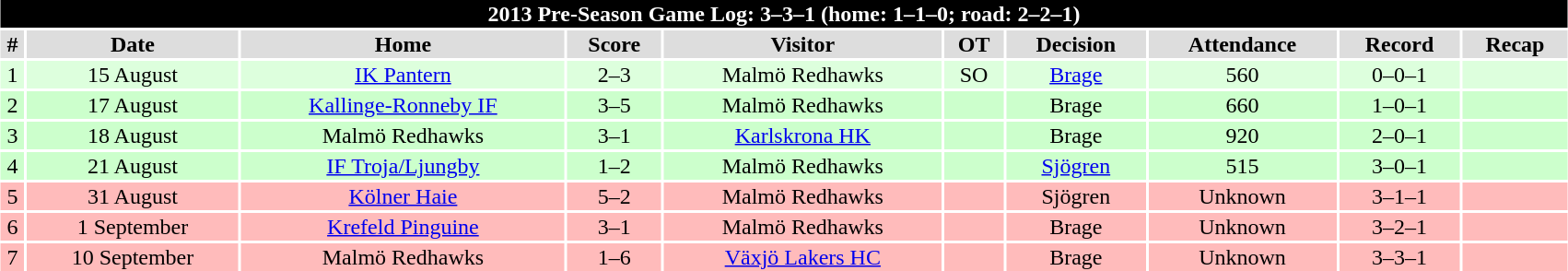<table class="toccolours collapsible collapsed"  style="width:90%; clear:both; margin:1.5em auto; text-align:center;">
<tr>
<th colspan=10 style="background:#000000; color: #FFFFFF;">2013 Pre-Season Game Log: 3–3–1 (home: 1–1–0; road: 2–2–1)</th>
</tr>
<tr style="text-align:center; background:#ddd;">
<th>#</th>
<th>Date</th>
<th>Home</th>
<th>Score</th>
<th>Visitor</th>
<th>OT</th>
<th>Decision</th>
<th>Attendance</th>
<th>Record</th>
<th>Recap</th>
</tr>
<tr style="text-align:center; background:#DDFFDD">
<td>1</td>
<td>15 August</td>
<td><a href='#'>IK Pantern</a></td>
<td>2–3</td>
<td>Malmö Redhawks</td>
<td>SO</td>
<td><a href='#'>Brage</a></td>
<td>560</td>
<td>0–0–1</td>
<td></td>
</tr>
<tr style="text-align:center; background:#CCFFCC">
<td>2</td>
<td>17 August</td>
<td><a href='#'>Kallinge-Ronneby IF</a></td>
<td>3–5</td>
<td>Malmö Redhawks</td>
<td></td>
<td>Brage</td>
<td>660</td>
<td>1–0–1</td>
<td></td>
</tr>
<tr style="text-align:center; background:#CCFFCC">
<td>3</td>
<td>18 August</td>
<td>Malmö Redhawks</td>
<td>3–1</td>
<td><a href='#'>Karlskrona HK</a></td>
<td></td>
<td>Brage</td>
<td>920</td>
<td>2–0–1</td>
<td></td>
</tr>
<tr style="text-align:center; background:#CCFFCC">
<td>4</td>
<td>21 August</td>
<td><a href='#'>IF Troja/Ljungby</a></td>
<td>1–2</td>
<td>Malmö Redhawks</td>
<td></td>
<td><a href='#'>Sjögren</a></td>
<td>515</td>
<td>3–0–1</td>
<td></td>
</tr>
<tr style="text-align:center; background:#FFBBBB">
<td>5</td>
<td>31 August</td>
<td><a href='#'>Kölner Haie</a></td>
<td>5–2</td>
<td>Malmö Redhawks</td>
<td></td>
<td>Sjögren</td>
<td>Unknown</td>
<td>3–1–1</td>
<td></td>
</tr>
<tr style="text-align:center; background:#FFBBBB">
<td>6</td>
<td>1 September</td>
<td><a href='#'>Krefeld Pinguine</a></td>
<td>3–1</td>
<td>Malmö Redhawks</td>
<td></td>
<td>Brage</td>
<td>Unknown</td>
<td>3–2–1</td>
<td></td>
</tr>
<tr style="text-align:center; background:#FFBBBB">
<td>7</td>
<td>10 September</td>
<td>Malmö Redhawks</td>
<td>1–6</td>
<td><a href='#'>Växjö Lakers HC</a></td>
<td></td>
<td>Brage</td>
<td>Unknown</td>
<td>3–3–1</td>
<td></td>
</tr>
</table>
